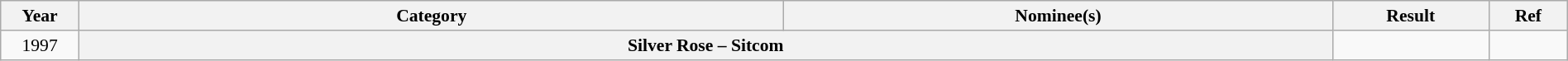<table class="wikitable plainrowheaders" style="font-size: 90%; text-align:center" width=100%>
<tr>
<th scope="col" width="5%">Year</th>
<th scope="col" width="45%">Category</th>
<th scope="col" width="35%">Nominee(s)</th>
<th scope="col" width="10%">Result</th>
<th scope="col" width="5%">Ref</th>
</tr>
<tr>
<td rowspan="3">1997</td>
<th scope="row" style="text-align:center" colspan="2">Silver Rose – Sitcom</th>
<td></td>
<td></td>
</tr>
</table>
